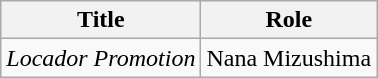<table class="wikitable">
<tr>
<th>Title</th>
<th>Role</th>
</tr>
<tr>
<td><em>Locador Promotion</em></td>
<td>Nana Mizushima</td>
</tr>
</table>
